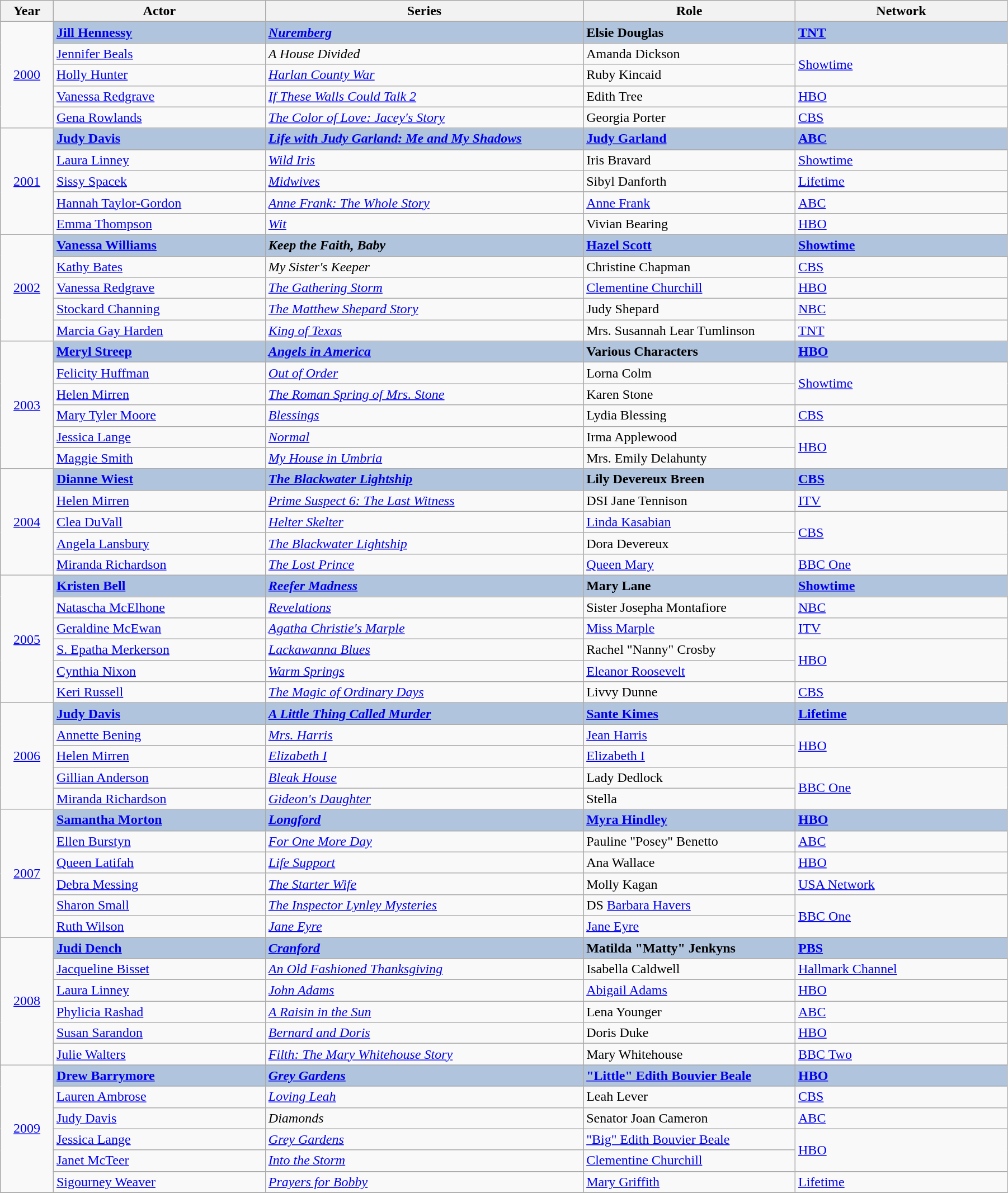<table class="wikitable" width="95%" cellpadding="5">
<tr>
<th width="5%">Year</th>
<th width="20%">Actor</th>
<th width="30%">Series</th>
<th width="20%">Role</th>
<th width="20%">Network</th>
</tr>
<tr>
<td rowspan="5" style="text-align:center;"><a href='#'>2000</a></td>
<td style="background:#B0C4DE;"><strong><a href='#'>Jill Hennessy</a></strong></td>
<td style="background:#B0C4DE;"><strong><em><a href='#'>Nuremberg</a></em></strong></td>
<td style="background:#B0C4DE;"><strong>Elsie Douglas</strong></td>
<td style="background:#B0C4DE;"><strong><a href='#'>TNT</a></strong></td>
</tr>
<tr>
<td><a href='#'>Jennifer Beals</a></td>
<td><em>A House Divided</em></td>
<td>Amanda Dickson</td>
<td rowspan="2"><a href='#'>Showtime</a></td>
</tr>
<tr>
<td><a href='#'>Holly Hunter</a></td>
<td><em><a href='#'>Harlan County War</a></em></td>
<td>Ruby Kincaid</td>
</tr>
<tr>
<td><a href='#'>Vanessa Redgrave</a></td>
<td><em><a href='#'>If These Walls Could Talk 2</a></em></td>
<td>Edith Tree</td>
<td><a href='#'>HBO</a></td>
</tr>
<tr>
<td><a href='#'>Gena Rowlands</a></td>
<td><em><a href='#'>The Color of Love: Jacey's Story</a></em></td>
<td>Georgia Porter</td>
<td><a href='#'>CBS</a></td>
</tr>
<tr>
<td rowspan="5" style="text-align:center;"><a href='#'>2001</a></td>
<td style="background:#B0C4DE;"><strong><a href='#'>Judy Davis</a></strong></td>
<td style="background:#B0C4DE;"><strong><em><a href='#'>Life with Judy Garland: Me and My Shadows</a></em></strong></td>
<td style="background:#B0C4DE;"><strong><a href='#'>Judy Garland</a></strong></td>
<td style="background:#B0C4DE;"><strong><a href='#'>ABC</a></strong></td>
</tr>
<tr>
<td><a href='#'>Laura Linney</a></td>
<td><em><a href='#'>Wild Iris</a></em></td>
<td>Iris Bravard</td>
<td><a href='#'>Showtime</a></td>
</tr>
<tr>
<td><a href='#'>Sissy Spacek</a></td>
<td><em><a href='#'>Midwives</a></em></td>
<td>Sibyl Danforth</td>
<td><a href='#'>Lifetime</a></td>
</tr>
<tr>
<td><a href='#'>Hannah Taylor-Gordon</a></td>
<td><em><a href='#'>Anne Frank: The Whole Story</a></em></td>
<td><a href='#'>Anne Frank</a></td>
<td><a href='#'>ABC</a></td>
</tr>
<tr>
<td><a href='#'>Emma Thompson</a></td>
<td><em><a href='#'>Wit</a></em></td>
<td>Vivian Bearing</td>
<td><a href='#'>HBO</a></td>
</tr>
<tr>
<td rowspan="5" style="text-align:center;"><a href='#'>2002</a></td>
<td style="background:#B0C4DE;"><strong><a href='#'>Vanessa Williams</a></strong></td>
<td style="background:#B0C4DE;"><strong><em>Keep the Faith, Baby</em></strong></td>
<td style="background:#B0C4DE;"><strong><a href='#'>Hazel Scott</a></strong></td>
<td style="background:#B0C4DE;"><strong><a href='#'>Showtime</a></strong></td>
</tr>
<tr>
<td><a href='#'>Kathy Bates</a></td>
<td><em>My Sister's Keeper</em></td>
<td>Christine Chapman</td>
<td><a href='#'>CBS</a></td>
</tr>
<tr>
<td><a href='#'>Vanessa Redgrave</a></td>
<td><em><a href='#'>The Gathering Storm</a></em></td>
<td><a href='#'>Clementine Churchill</a></td>
<td><a href='#'>HBO</a></td>
</tr>
<tr>
<td><a href='#'>Stockard Channing</a></td>
<td><em><a href='#'>The Matthew Shepard Story</a></em></td>
<td>Judy Shepard</td>
<td><a href='#'>NBC</a></td>
</tr>
<tr>
<td><a href='#'>Marcia Gay Harden</a></td>
<td><em><a href='#'>King of Texas</a></em></td>
<td>Mrs. Susannah Lear Tumlinson</td>
<td><a href='#'>TNT</a></td>
</tr>
<tr>
<td rowspan="6" style="text-align:center;"><a href='#'>2003</a></td>
<td style="background:#B0C4DE;"><strong><a href='#'>Meryl Streep</a></strong></td>
<td style="background:#B0C4DE;"><strong><em><a href='#'>Angels in America</a></em></strong></td>
<td style="background:#B0C4DE;"><strong>Various Characters</strong></td>
<td style="background:#B0C4DE;"><strong><a href='#'>HBO</a></strong></td>
</tr>
<tr>
<td><a href='#'>Felicity Huffman</a></td>
<td><em><a href='#'>Out of Order</a></em></td>
<td>Lorna Colm</td>
<td rowspan="2"><a href='#'>Showtime</a></td>
</tr>
<tr>
<td><a href='#'>Helen Mirren</a></td>
<td><em><a href='#'>The Roman Spring of Mrs. Stone</a></em></td>
<td>Karen Stone</td>
</tr>
<tr>
<td><a href='#'>Mary Tyler Moore</a></td>
<td><em><a href='#'>Blessings</a></em></td>
<td>Lydia Blessing</td>
<td><a href='#'>CBS</a></td>
</tr>
<tr>
<td><a href='#'>Jessica Lange</a></td>
<td><em><a href='#'>Normal</a></em></td>
<td>Irma Applewood</td>
<td rowspan="2"><a href='#'>HBO</a></td>
</tr>
<tr>
<td><a href='#'>Maggie Smith</a></td>
<td><em><a href='#'>My House in Umbria</a></em></td>
<td>Mrs. Emily Delahunty</td>
</tr>
<tr>
<td rowspan="5" style="text-align:center;"><a href='#'>2004</a></td>
<td style="background:#B0C4DE;"><strong><a href='#'>Dianne Wiest</a></strong></td>
<td style="background:#B0C4DE;"><strong><em><a href='#'>The Blackwater Lightship</a></em></strong></td>
<td style="background:#B0C4DE;"><strong>Lily Devereux Breen</strong></td>
<td style="background:#B0C4DE;"><strong><a href='#'>CBS</a></strong></td>
</tr>
<tr>
<td><a href='#'>Helen Mirren</a></td>
<td><em><a href='#'>Prime Suspect 6: The Last Witness</a></em></td>
<td>DSI Jane Tennison</td>
<td><a href='#'>ITV</a></td>
</tr>
<tr>
<td><a href='#'>Clea DuVall</a></td>
<td><em><a href='#'>Helter Skelter</a></em></td>
<td><a href='#'>Linda Kasabian</a></td>
<td rowspan="2"><a href='#'>CBS</a></td>
</tr>
<tr>
<td><a href='#'>Angela Lansbury</a></td>
<td><em><a href='#'>The Blackwater Lightship</a></em></td>
<td>Dora Devereux</td>
</tr>
<tr>
<td><a href='#'>Miranda Richardson</a></td>
<td><em><a href='#'>The Lost Prince</a></em></td>
<td><a href='#'>Queen Mary</a></td>
<td><a href='#'>BBC One</a></td>
</tr>
<tr>
<td rowspan="6" style="text-align:center;"><a href='#'>2005</a></td>
<td style="background:#B0C4DE;"><strong><a href='#'>Kristen Bell</a></strong></td>
<td style="background:#B0C4DE;"><strong><em><a href='#'>Reefer Madness</a></em></strong></td>
<td style="background:#B0C4DE;"><strong>Mary Lane</strong></td>
<td style="background:#B0C4DE;"><strong><a href='#'>Showtime</a></strong></td>
</tr>
<tr>
<td><a href='#'>Natascha McElhone</a></td>
<td><em><a href='#'>Revelations</a></em></td>
<td>Sister Josepha Montafiore</td>
<td><a href='#'>NBC</a></td>
</tr>
<tr>
<td><a href='#'>Geraldine McEwan</a></td>
<td><em><a href='#'>Agatha Christie's Marple</a></em></td>
<td><a href='#'>Miss Marple</a></td>
<td><a href='#'>ITV</a></td>
</tr>
<tr>
<td><a href='#'>S. Epatha Merkerson</a></td>
<td><em><a href='#'>Lackawanna Blues</a></em></td>
<td>Rachel "Nanny" Crosby</td>
<td rowspan="2"><a href='#'>HBO</a></td>
</tr>
<tr>
<td><a href='#'>Cynthia Nixon</a></td>
<td><em><a href='#'>Warm Springs</a></em></td>
<td><a href='#'>Eleanor Roosevelt</a></td>
</tr>
<tr>
<td><a href='#'>Keri Russell</a></td>
<td><em><a href='#'>The Magic of Ordinary Days</a></em></td>
<td>Livvy Dunne</td>
<td><a href='#'>CBS</a></td>
</tr>
<tr>
<td rowspan="5" style="text-align:center;"><a href='#'>2006</a></td>
<td style="background:#B0C4DE;"><strong><a href='#'>Judy Davis</a></strong></td>
<td style="background:#B0C4DE;"><strong><em><a href='#'>A Little Thing Called Murder</a></em></strong></td>
<td style="background:#B0C4DE;"><strong><a href='#'>Sante Kimes</a></strong></td>
<td style="background:#B0C4DE;"><strong><a href='#'>Lifetime</a></strong></td>
</tr>
<tr>
<td><a href='#'>Annette Bening</a></td>
<td><em><a href='#'>Mrs. Harris</a></em></td>
<td><a href='#'>Jean Harris</a></td>
<td rowspan="2"><a href='#'>HBO</a></td>
</tr>
<tr>
<td><a href='#'>Helen Mirren</a></td>
<td><em><a href='#'>Elizabeth I</a></em></td>
<td><a href='#'>Elizabeth I</a></td>
</tr>
<tr>
<td><a href='#'>Gillian Anderson</a></td>
<td><em><a href='#'>Bleak House</a></em></td>
<td>Lady Dedlock</td>
<td rowspan="2"><a href='#'>BBC One</a></td>
</tr>
<tr>
<td><a href='#'>Miranda Richardson</a></td>
<td><em><a href='#'>Gideon's Daughter</a></em></td>
<td>Stella</td>
</tr>
<tr>
<td rowspan="6" style="text-align:center;"><a href='#'>2007</a></td>
<td style="background:#B0C4DE;"><strong><a href='#'>Samantha Morton</a></strong></td>
<td style="background:#B0C4DE;"><strong><em><a href='#'>Longford</a></em></strong></td>
<td style="background:#B0C4DE;"><strong><a href='#'>Myra Hindley</a></strong></td>
<td style="background:#B0C4DE;"><strong><a href='#'>HBO</a></strong></td>
</tr>
<tr>
<td><a href='#'>Ellen Burstyn</a></td>
<td><em><a href='#'>For One More Day</a></em></td>
<td>Pauline "Posey" Benetto</td>
<td><a href='#'>ABC</a></td>
</tr>
<tr>
<td><a href='#'>Queen Latifah</a></td>
<td><em><a href='#'>Life Support</a></em></td>
<td>Ana Wallace</td>
<td><a href='#'>HBO</a></td>
</tr>
<tr>
<td><a href='#'>Debra Messing</a></td>
<td><em><a href='#'>The Starter Wife</a></em></td>
<td>Molly Kagan</td>
<td><a href='#'>USA Network</a></td>
</tr>
<tr>
<td><a href='#'>Sharon Small</a></td>
<td><em><a href='#'>The Inspector Lynley Mysteries</a></em></td>
<td>DS <a href='#'>Barbara Havers</a></td>
<td rowspan="2"><a href='#'>BBC One</a></td>
</tr>
<tr>
<td><a href='#'>Ruth Wilson</a></td>
<td><em><a href='#'>Jane Eyre</a></em></td>
<td><a href='#'>Jane Eyre</a></td>
</tr>
<tr>
<td rowspan="6" style="text-align:center;"><a href='#'>2008</a></td>
<td style="background:#B0C4DE;"><strong><a href='#'>Judi Dench</a></strong></td>
<td style="background:#B0C4DE;"><strong><em><a href='#'>Cranford</a></em></strong></td>
<td style="background:#B0C4DE;"><strong>Matilda "Matty" Jenkyns</strong></td>
<td style="background:#B0C4DE;"><strong><a href='#'>PBS</a></strong></td>
</tr>
<tr>
<td><a href='#'>Jacqueline Bisset</a></td>
<td><em><a href='#'>An Old Fashioned Thanksgiving</a></em></td>
<td>Isabella Caldwell</td>
<td><a href='#'>Hallmark Channel</a></td>
</tr>
<tr>
<td><a href='#'>Laura Linney</a></td>
<td><em><a href='#'>John Adams</a></em></td>
<td><a href='#'>Abigail Adams</a></td>
<td><a href='#'>HBO</a></td>
</tr>
<tr>
<td><a href='#'>Phylicia Rashad</a></td>
<td><em><a href='#'>A Raisin in the Sun</a></em></td>
<td>Lena Younger</td>
<td><a href='#'>ABC</a></td>
</tr>
<tr>
<td><a href='#'>Susan Sarandon</a></td>
<td><em><a href='#'>Bernard and Doris</a></em></td>
<td>Doris Duke</td>
<td><a href='#'>HBO</a></td>
</tr>
<tr>
<td><a href='#'>Julie Walters</a></td>
<td><em><a href='#'>Filth: The Mary Whitehouse Story</a></em></td>
<td>Mary Whitehouse</td>
<td><a href='#'>BBC Two</a></td>
</tr>
<tr>
<td rowspan="6" style="text-align:center;"><a href='#'>2009</a></td>
<td style="background:#B0C4DE;"><strong><a href='#'>Drew Barrymore</a></strong></td>
<td style="background:#B0C4DE;"><strong><em><a href='#'>Grey Gardens</a></em></strong></td>
<td style="background:#B0C4DE;"><strong><a href='#'>"Little" Edith Bouvier Beale</a></strong></td>
<td style="background:#B0C4DE;"><strong><a href='#'>HBO</a></strong></td>
</tr>
<tr>
<td><a href='#'>Lauren Ambrose</a></td>
<td><em><a href='#'>Loving Leah</a></em></td>
<td>Leah Lever</td>
<td><a href='#'>CBS</a></td>
</tr>
<tr>
<td><a href='#'>Judy Davis</a></td>
<td><em>Diamonds</em></td>
<td>Senator Joan Cameron</td>
<td><a href='#'>ABC</a></td>
</tr>
<tr>
<td><a href='#'>Jessica Lange</a></td>
<td><em><a href='#'>Grey Gardens</a></em></td>
<td><a href='#'>"Big" Edith Bouvier Beale</a></td>
<td rowspan="2"><a href='#'>HBO</a></td>
</tr>
<tr>
<td><a href='#'>Janet McTeer</a></td>
<td><em><a href='#'>Into the Storm</a></em></td>
<td><a href='#'>Clementine Churchill</a></td>
</tr>
<tr>
<td><a href='#'>Sigourney Weaver</a></td>
<td><em><a href='#'>Prayers for Bobby</a></em></td>
<td><a href='#'>Mary Griffith</a></td>
<td><a href='#'>Lifetime</a></td>
</tr>
<tr>
</tr>
</table>
